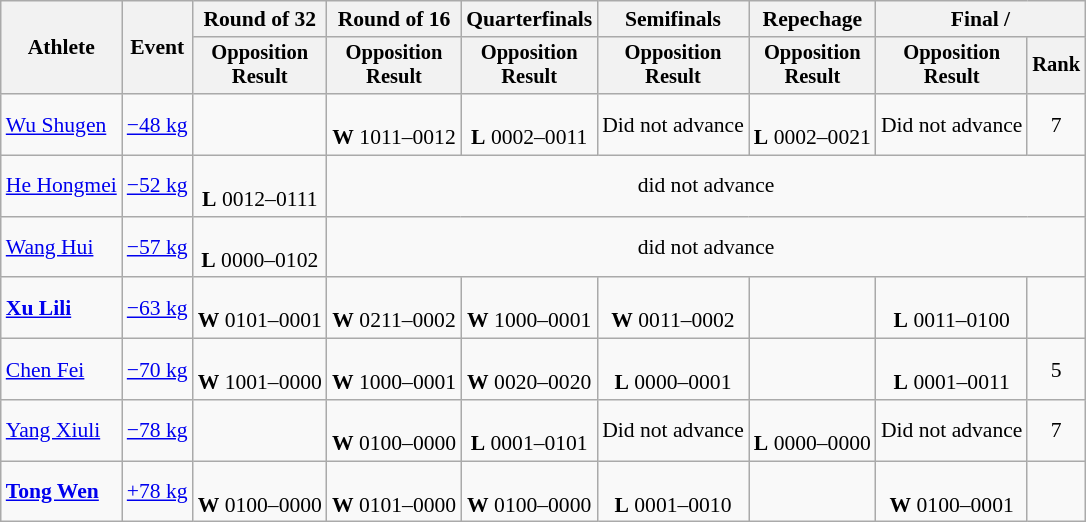<table class="wikitable" style="font-size:90%">
<tr>
<th rowspan=2>Athlete</th>
<th rowspan=2>Event</th>
<th>Round of 32</th>
<th>Round of 16</th>
<th>Quarterfinals</th>
<th>Semifinals</th>
<th>Repechage</th>
<th colspan=2>Final / </th>
</tr>
<tr style="font-size:95%">
<th>Opposition<br>Result</th>
<th>Opposition<br>Result</th>
<th>Opposition<br>Result</th>
<th>Opposition<br>Result</th>
<th>Opposition<br>Result</th>
<th>Opposition<br>Result</th>
<th>Rank</th>
</tr>
<tr align=center>
<td align=left><a href='#'>Wu Shugen</a></td>
<td align=left><a href='#'>−48 kg</a></td>
<td></td>
<td><br><strong>W</strong> 1011–0012</td>
<td><br><strong>L</strong> 0002–0011</td>
<td>Did not advance</td>
<td><br><strong>L</strong> 0002–0021</td>
<td>Did not advance</td>
<td>7</td>
</tr>
<tr align=center>
<td align=left><a href='#'>He Hongmei</a></td>
<td align=left><a href='#'>−52 kg</a></td>
<td><br><strong>L</strong> 0012–0111</td>
<td colspan=6>did not advance</td>
</tr>
<tr align=center>
<td align=left><a href='#'>Wang Hui</a></td>
<td align=left><a href='#'>−57 kg</a></td>
<td><br><strong>L</strong> 0000–0102</td>
<td colspan=6>did not advance</td>
</tr>
<tr align=center>
<td align=left><strong><a href='#'>Xu Lili</a></strong></td>
<td align=left><a href='#'>−63 kg</a></td>
<td><br><strong>W</strong> 0101–0001</td>
<td><br><strong>W</strong> 0211–0002</td>
<td><br><strong>W</strong> 1000–0001</td>
<td><br><strong>W</strong> 0011–0002</td>
<td></td>
<td><br><strong>L</strong> 0011–0100</td>
<td></td>
</tr>
<tr align=center>
<td align=left><a href='#'>Chen Fei</a></td>
<td align=left><a href='#'>−70 kg</a></td>
<td><br><strong>W</strong> 1001–0000</td>
<td><br><strong>W</strong> 1000–0001</td>
<td><br><strong>W</strong> 0020–0020 </td>
<td><br><strong>L</strong> 0000–0001</td>
<td></td>
<td><br><strong>L</strong> 0001–0011</td>
<td>5</td>
</tr>
<tr align=center>
<td align=left><a href='#'>Yang Xiuli</a></td>
<td align=left><a href='#'>−78 kg</a></td>
<td></td>
<td><br><strong>W</strong> 0100–0000</td>
<td><br><strong>L</strong> 0001–0101</td>
<td>Did not advance</td>
<td><br><strong>L</strong> 0000–0000 </td>
<td>Did not advance</td>
<td>7</td>
</tr>
<tr align=center>
<td align=left><strong><a href='#'>Tong Wen</a></strong></td>
<td align=left><a href='#'>+78 kg</a></td>
<td><br><strong>W</strong> 0100–0000</td>
<td><br><strong>W</strong> 0101–0000</td>
<td><br><strong>W</strong> 0100–0000</td>
<td><br><strong>L</strong> 0001–0010</td>
<td></td>
<td><br><strong>W</strong> 0100–0001</td>
<td></td>
</tr>
</table>
